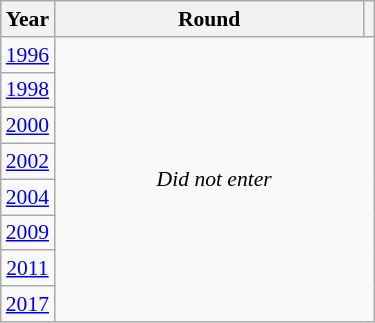<table class="wikitable" style="text-align: center; font-size:90%">
<tr>
<th>Year</th>
<th style="width:200px">Round</th>
<th></th>
</tr>
<tr>
<td><a href='#'>1996</a></td>
<td colspan="2" rowspan="8"><em>Did not enter</em></td>
</tr>
<tr>
<td><a href='#'>1998</a></td>
</tr>
<tr>
<td><a href='#'>2000</a></td>
</tr>
<tr>
<td><a href='#'>2002</a></td>
</tr>
<tr>
<td><a href='#'>2004</a></td>
</tr>
<tr>
<td><a href='#'>2009</a></td>
</tr>
<tr>
<td><a href='#'>2011</a></td>
</tr>
<tr>
<td><a href='#'>2017</a></td>
</tr>
</table>
